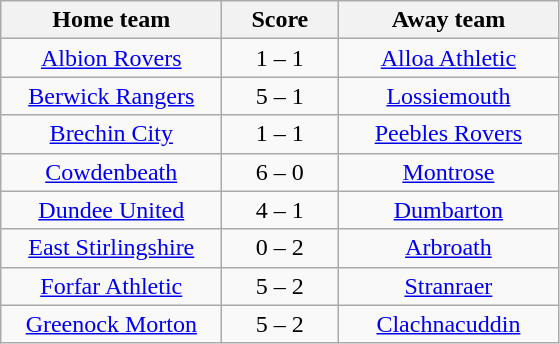<table class="wikitable" style="text-align: center">
<tr>
<th width=140>Home team</th>
<th width=70>Score</th>
<th width=140>Away team</th>
</tr>
<tr>
<td><a href='#'>Albion Rovers</a></td>
<td>1 – 1</td>
<td><a href='#'>Alloa Athletic</a></td>
</tr>
<tr>
<td><a href='#'>Berwick Rangers</a></td>
<td>5 – 1</td>
<td><a href='#'>Lossiemouth</a></td>
</tr>
<tr>
<td><a href='#'>Brechin City</a></td>
<td>1 – 1</td>
<td><a href='#'>Peebles Rovers</a></td>
</tr>
<tr>
<td><a href='#'>Cowdenbeath</a></td>
<td>6 – 0</td>
<td><a href='#'>Montrose</a></td>
</tr>
<tr>
<td><a href='#'>Dundee United</a></td>
<td>4 – 1</td>
<td><a href='#'>Dumbarton</a></td>
</tr>
<tr>
<td><a href='#'>East Stirlingshire</a></td>
<td>0 – 2</td>
<td><a href='#'>Arbroath</a></td>
</tr>
<tr>
<td><a href='#'>Forfar Athletic</a></td>
<td>5 – 2</td>
<td><a href='#'>Stranraer</a></td>
</tr>
<tr>
<td><a href='#'>Greenock Morton</a></td>
<td>5 – 2</td>
<td><a href='#'>Clachnacuddin</a></td>
</tr>
</table>
